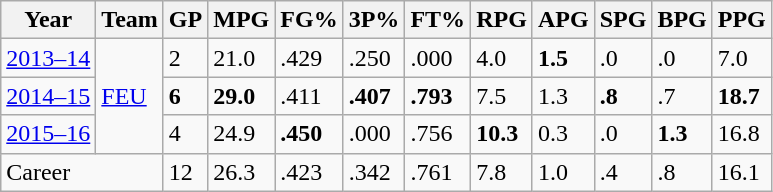<table class="wikitable sortable">
<tr>
<th>Year</th>
<th>Team</th>
<th>GP</th>
<th>MPG</th>
<th>FG%</th>
<th>3P%</th>
<th>FT%</th>
<th>RPG</th>
<th>APG</th>
<th>SPG</th>
<th>BPG</th>
<th>PPG</th>
</tr>
<tr>
<td><a href='#'>2013–14</a></td>
<td rowspan="3"><a href='#'>FEU</a></td>
<td>2</td>
<td>21.0</td>
<td>.429</td>
<td>.250</td>
<td>.000</td>
<td>4.0</td>
<td><strong>1.5</strong></td>
<td>.0</td>
<td>.0</td>
<td>7.0</td>
</tr>
<tr>
<td><a href='#'>2014–15</a></td>
<td><strong>6</strong></td>
<td><strong>29.0</strong></td>
<td>.411</td>
<td><strong>.407</strong></td>
<td><strong>.793</strong></td>
<td>7.5</td>
<td>1.3</td>
<td><strong>.8</strong></td>
<td>.7</td>
<td><strong>18.7</strong></td>
</tr>
<tr>
<td><a href='#'>2015–16</a></td>
<td>4</td>
<td>24.9</td>
<td><strong>.450</strong></td>
<td>.000</td>
<td>.756</td>
<td><strong>10.3</strong></td>
<td>0.3</td>
<td>.0</td>
<td><strong>1.3</strong></td>
<td>16.8</td>
</tr>
<tr>
<td colspan="2">Career</td>
<td>12</td>
<td>26.3</td>
<td>.423</td>
<td>.342</td>
<td>.761</td>
<td>7.8</td>
<td>1.0</td>
<td>.4</td>
<td>.8</td>
<td>16.1</td>
</tr>
</table>
